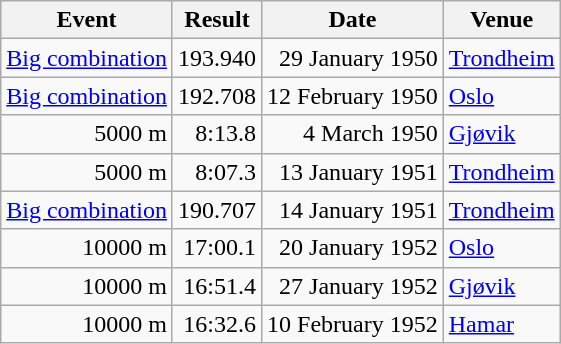<table class="wikitable">
<tr>
<th>Event</th>
<th>Result</th>
<th>Date</th>
<th>Venue</th>
</tr>
<tr align="right">
<td><a href='#'>Big combination</a></td>
<td>193.940</td>
<td>29 January 1950</td>
<td align="left"><a href='#'>Trondheim</a></td>
</tr>
<tr align="right">
<td><a href='#'>Big combination</a></td>
<td>192.708</td>
<td>12 February 1950</td>
<td align="left"><a href='#'>Oslo</a></td>
</tr>
<tr align="right">
<td>5000 m</td>
<td>8:13.8</td>
<td>4 March 1950</td>
<td align="left"><a href='#'>Gjøvik</a></td>
</tr>
<tr align="right">
<td>5000 m</td>
<td>8:07.3</td>
<td>13 January 1951</td>
<td align="left"><a href='#'>Trondheim</a></td>
</tr>
<tr align="right">
<td><a href='#'>Big combination</a></td>
<td>190.707</td>
<td>14 January 1951</td>
<td align="left"><a href='#'>Trondheim</a></td>
</tr>
<tr align="right">
<td>10000 m</td>
<td>17:00.1</td>
<td>20 January 1952</td>
<td align="left"><a href='#'>Oslo</a></td>
</tr>
<tr align="right">
<td>10000 m</td>
<td>16:51.4</td>
<td>27 January 1952</td>
<td align="left"><a href='#'>Gjøvik</a></td>
</tr>
<tr align="right">
<td>10000 m</td>
<td>16:32.6</td>
<td>10 February 1952</td>
<td align="left"><a href='#'>Hamar</a></td>
</tr>
</table>
